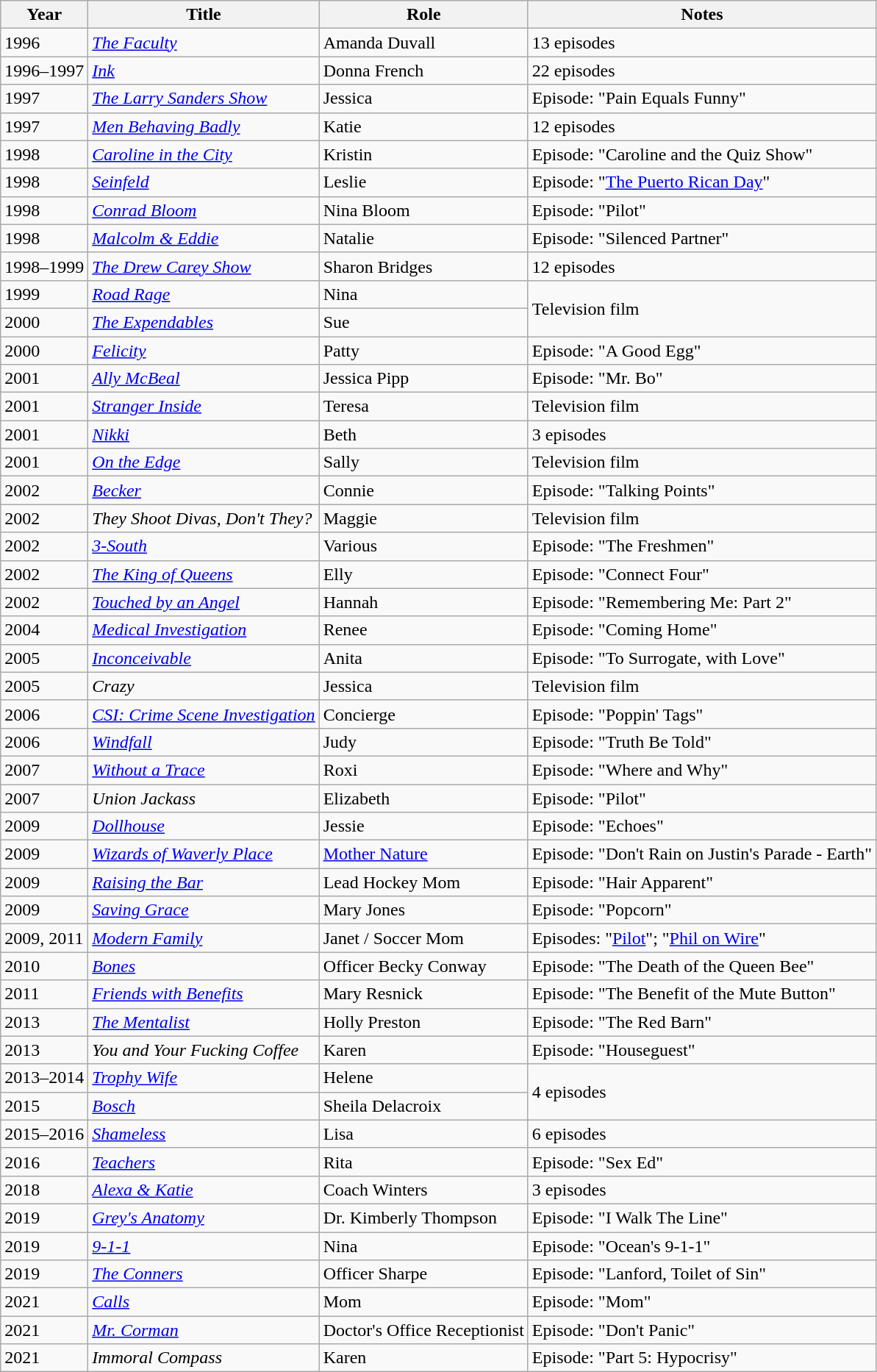<table class="wikitable sortable">
<tr>
<th>Year</th>
<th>Title</th>
<th>Role</th>
<th>Notes</th>
</tr>
<tr>
<td>1996</td>
<td><a href='#'><em>The Faculty</em></a></td>
<td>Amanda Duvall</td>
<td>13 episodes</td>
</tr>
<tr>
<td>1996–1997</td>
<td><a href='#'><em>Ink</em></a></td>
<td>Donna French</td>
<td>22 episodes</td>
</tr>
<tr>
<td>1997</td>
<td><em><a href='#'>The Larry Sanders Show</a></em></td>
<td>Jessica</td>
<td>Episode: "Pain Equals Funny"</td>
</tr>
<tr>
<td>1997</td>
<td><a href='#'><em>Men Behaving Badly</em></a></td>
<td>Katie</td>
<td>12 episodes</td>
</tr>
<tr>
<td>1998</td>
<td><em><a href='#'>Caroline in the City</a></em></td>
<td>Kristin</td>
<td>Episode: "Caroline and the Quiz Show"</td>
</tr>
<tr>
<td>1998</td>
<td><em><a href='#'>Seinfeld</a></em></td>
<td>Leslie</td>
<td>Episode: "<a href='#'>The Puerto Rican Day</a>"</td>
</tr>
<tr>
<td>1998</td>
<td><em><a href='#'>Conrad Bloom</a></em></td>
<td>Nina Bloom</td>
<td>Episode: "Pilot"</td>
</tr>
<tr>
<td>1998</td>
<td><em><a href='#'>Malcolm & Eddie</a></em></td>
<td>Natalie</td>
<td>Episode: "Silenced Partner"</td>
</tr>
<tr>
<td>1998–1999</td>
<td><em><a href='#'>The Drew Carey Show</a></em></td>
<td>Sharon Bridges</td>
<td>12 episodes</td>
</tr>
<tr>
<td>1999</td>
<td><a href='#'><em>Road Rage</em></a></td>
<td>Nina</td>
<td rowspan="2">Television film</td>
</tr>
<tr>
<td>2000</td>
<td><a href='#'><em>The Expendables</em></a></td>
<td>Sue</td>
</tr>
<tr>
<td>2000</td>
<td><a href='#'><em>Felicity</em></a></td>
<td>Patty</td>
<td>Episode: "A Good Egg"</td>
</tr>
<tr>
<td>2001</td>
<td><em><a href='#'>Ally McBeal</a></em></td>
<td>Jessica Pipp</td>
<td>Episode: "Mr. Bo"</td>
</tr>
<tr>
<td>2001</td>
<td><em><a href='#'>Stranger Inside</a></em></td>
<td>Teresa</td>
<td>Television film</td>
</tr>
<tr>
<td>2001</td>
<td><a href='#'><em>Nikki</em></a></td>
<td>Beth</td>
<td>3 episodes</td>
</tr>
<tr>
<td>2001</td>
<td><a href='#'><em>On the Edge</em></a></td>
<td>Sally</td>
<td>Television film</td>
</tr>
<tr>
<td>2002</td>
<td><a href='#'><em>Becker</em></a></td>
<td>Connie</td>
<td>Episode: "Talking Points"</td>
</tr>
<tr>
<td>2002</td>
<td><em>They Shoot Divas, Don't They?</em></td>
<td>Maggie</td>
<td>Television film</td>
</tr>
<tr>
<td>2002</td>
<td><em><a href='#'>3-South</a></em></td>
<td>Various</td>
<td>Episode: "The Freshmen"</td>
</tr>
<tr>
<td>2002</td>
<td><em><a href='#'>The King of Queens</a></em></td>
<td>Elly</td>
<td>Episode: "Connect Four"</td>
</tr>
<tr>
<td>2002</td>
<td><em><a href='#'>Touched by an Angel</a></em></td>
<td>Hannah</td>
<td>Episode: "Remembering Me: Part 2"</td>
</tr>
<tr>
<td>2004</td>
<td><em><a href='#'>Medical Investigation</a></em></td>
<td>Renee</td>
<td>Episode: "Coming Home"</td>
</tr>
<tr>
<td>2005</td>
<td><a href='#'><em>Inconceivable</em></a></td>
<td>Anita</td>
<td>Episode: "To Surrogate, with Love"</td>
</tr>
<tr>
<td>2005</td>
<td><em>Crazy</em></td>
<td>Jessica</td>
<td>Television film</td>
</tr>
<tr>
<td>2006</td>
<td><em><a href='#'>CSI: Crime Scene Investigation</a></em></td>
<td>Concierge</td>
<td>Episode: "Poppin' Tags"</td>
</tr>
<tr>
<td>2006</td>
<td><a href='#'><em>Windfall</em></a></td>
<td>Judy</td>
<td>Episode: "Truth Be Told"</td>
</tr>
<tr>
<td>2007</td>
<td><em><a href='#'>Without a Trace</a></em></td>
<td>Roxi</td>
<td>Episode: "Where and Why"</td>
</tr>
<tr>
<td>2007</td>
<td><em>Union Jackass</em></td>
<td>Elizabeth</td>
<td>Episode: "Pilot"</td>
</tr>
<tr>
<td>2009</td>
<td><a href='#'><em>Dollhouse</em></a></td>
<td>Jessie</td>
<td>Episode: "Echoes"</td>
</tr>
<tr>
<td>2009</td>
<td><em><a href='#'>Wizards of Waverly Place</a></em></td>
<td><a href='#'>Mother Nature</a></td>
<td>Episode: "Don't Rain on Justin's Parade - Earth"</td>
</tr>
<tr>
<td>2009</td>
<td><a href='#'><em>Raising the Bar</em></a></td>
<td>Lead Hockey Mom</td>
<td>Episode: "Hair Apparent"</td>
</tr>
<tr>
<td>2009</td>
<td><a href='#'><em>Saving Grace</em></a></td>
<td>Mary Jones</td>
<td>Episode: "Popcorn"</td>
</tr>
<tr>
<td>2009, 2011</td>
<td><em><a href='#'>Modern Family</a></em></td>
<td>Janet / Soccer Mom</td>
<td>Episodes: "<a href='#'>Pilot</a>"; "<a href='#'>Phil on Wire</a>"</td>
</tr>
<tr>
<td>2010</td>
<td><a href='#'><em>Bones</em></a></td>
<td>Officer Becky Conway</td>
<td>Episode: "The Death of the Queen Bee"</td>
</tr>
<tr>
<td>2011</td>
<td><a href='#'><em>Friends with Benefits</em></a></td>
<td>Mary Resnick</td>
<td>Episode: "The Benefit of the Mute Button"</td>
</tr>
<tr>
<td>2013</td>
<td><em><a href='#'>The Mentalist</a></em></td>
<td>Holly Preston</td>
<td>Episode: "The Red Barn"</td>
</tr>
<tr>
<td>2013</td>
<td><em>You and Your Fucking Coffee</em></td>
<td>Karen</td>
<td>Episode: "Houseguest"</td>
</tr>
<tr>
<td>2013–2014</td>
<td><a href='#'><em>Trophy Wife</em></a></td>
<td>Helene</td>
<td rowspan="2">4 episodes</td>
</tr>
<tr>
<td>2015</td>
<td><a href='#'><em>Bosch</em></a></td>
<td>Sheila Delacroix</td>
</tr>
<tr>
<td>2015–2016</td>
<td><a href='#'><em>Shameless</em></a></td>
<td>Lisa</td>
<td>6 episodes</td>
</tr>
<tr>
<td>2016</td>
<td><a href='#'><em>Teachers</em></a></td>
<td>Rita</td>
<td>Episode: "Sex Ed"</td>
</tr>
<tr>
<td>2018</td>
<td><em><a href='#'>Alexa & Katie</a></em></td>
<td>Coach Winters</td>
<td>3 episodes</td>
</tr>
<tr>
<td>2019</td>
<td><em><a href='#'>Grey's Anatomy</a></em></td>
<td>Dr. Kimberly Thompson</td>
<td>Episode: "I Walk The Line"</td>
</tr>
<tr>
<td>2019</td>
<td><a href='#'><em>9-1-1</em></a></td>
<td>Nina</td>
<td>Episode: "Ocean's 9-1-1"</td>
</tr>
<tr>
<td>2019</td>
<td><em><a href='#'>The Conners</a></em></td>
<td>Officer Sharpe</td>
<td>Episode: "Lanford, Toilet of Sin"</td>
</tr>
<tr>
<td>2021</td>
<td><a href='#'><em>Calls</em></a></td>
<td>Mom</td>
<td>Episode: "Mom"</td>
</tr>
<tr>
<td>2021</td>
<td><em><a href='#'>Mr. Corman</a></em></td>
<td>Doctor's Office Receptionist</td>
<td>Episode: "Don't Panic"</td>
</tr>
<tr>
<td>2021</td>
<td><em>Immoral Compass</em></td>
<td>Karen</td>
<td>Episode: "Part 5: Hypocrisy"</td>
</tr>
</table>
